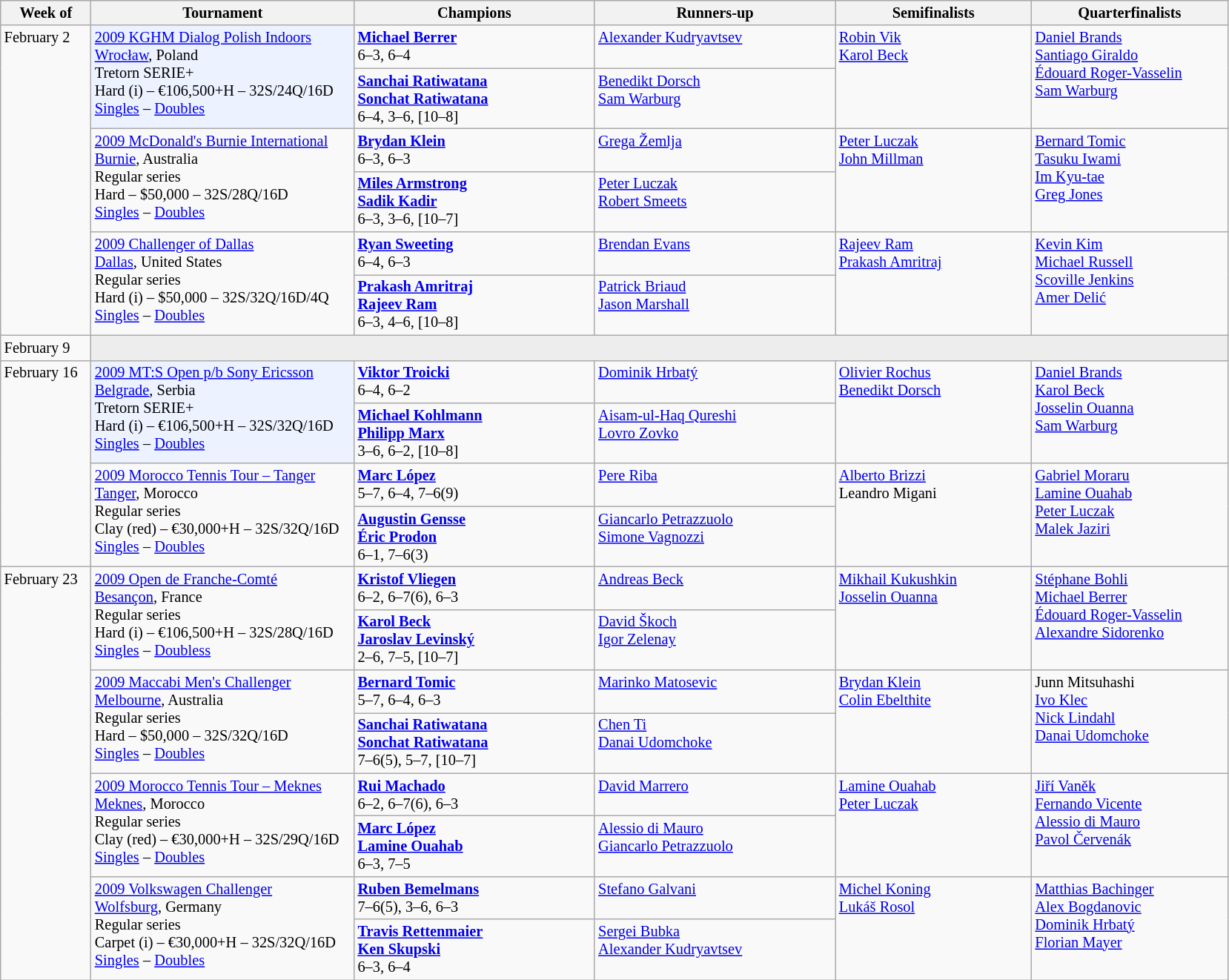<table class="wikitable" style="font-size:85%;">
<tr>
<th width="75">Week of</th>
<th width="230">Tournament</th>
<th width="210">Champions</th>
<th width="210">Runners-up</th>
<th width="170">Semifinalists</th>
<th width="170">Quarterfinalists</th>
</tr>
<tr valign=top>
<td rowspan=6>February 2</td>
<td bgcolor="#ECF2FF" rowspan=2><a href='#'>2009 KGHM Dialog Polish Indoors</a><br> <a href='#'>Wrocław</a>, Poland<br>Tretorn SERIE+<br>Hard (i) – €106,500+H – 32S/24Q/16D<br><a href='#'>Singles</a> – <a href='#'>Doubles</a></td>
<td> <strong><a href='#'>Michael Berrer</a></strong><br>6–3, 6–4</td>
<td> <a href='#'>Alexander Kudryavtsev</a></td>
<td rowspan=2> <a href='#'>Robin Vik</a><br> <a href='#'>Karol Beck</a></td>
<td rowspan=2> <a href='#'>Daniel Brands</a><br> <a href='#'>Santiago Giraldo</a><br> <a href='#'>Édouard Roger-Vasselin</a><br> <a href='#'>Sam Warburg</a></td>
</tr>
<tr valign=top>
<td> <strong><a href='#'>Sanchai Ratiwatana</a></strong><br> <strong><a href='#'>Sonchat Ratiwatana</a></strong><br>6–4, 3–6, [10–8]</td>
<td> <a href='#'>Benedikt Dorsch</a><br> <a href='#'>Sam Warburg</a></td>
</tr>
<tr valign=top>
<td rowspan=2><a href='#'>2009 McDonald's Burnie International</a><br> <a href='#'>Burnie</a>, Australia<br>Regular series<br>Hard – $50,000 – 32S/28Q/16D<br><a href='#'>Singles</a> – <a href='#'>Doubles</a></td>
<td> <strong><a href='#'>Brydan Klein</a></strong><br> 6–3, 6–3</td>
<td> <a href='#'>Grega Žemlja</a></td>
<td rowspan=2> <a href='#'>Peter Luczak</a> <br> <a href='#'>John Millman</a></td>
<td rowspan=2> <a href='#'>Bernard Tomic</a><br> <a href='#'>Tasuku Iwami</a><br> <a href='#'>Im Kyu-tae</a><br> <a href='#'>Greg Jones</a></td>
</tr>
<tr valign=top>
<td> <strong><a href='#'>Miles Armstrong</a></strong><br> <strong><a href='#'>Sadik Kadir</a></strong><br>6–3, 3–6, [10–7]</td>
<td> <a href='#'>Peter Luczak</a><br> <a href='#'>Robert Smeets</a></td>
</tr>
<tr valign=top>
<td rowspan=2><a href='#'>2009 Challenger of Dallas</a><br> <a href='#'>Dallas</a>, United States<br>Regular series<br>Hard (i) – $50,000 – 32S/32Q/16D/4Q<br><a href='#'>Singles</a> – <a href='#'>Doubles</a></td>
<td> <strong><a href='#'>Ryan Sweeting</a></strong><br>6–4, 6–3</td>
<td> <a href='#'>Brendan Evans</a></td>
<td rowspan=2> <a href='#'>Rajeev Ram</a><br> <a href='#'>Prakash Amritraj</a></td>
<td rowspan=2> <a href='#'>Kevin Kim</a><br> <a href='#'>Michael Russell</a><br> <a href='#'>Scoville Jenkins</a><br> <a href='#'>Amer Delić</a></td>
</tr>
<tr valign=top>
<td> <strong><a href='#'>Prakash Amritraj</a></strong><br> <strong><a href='#'>Rajeev Ram</a></strong><br>6–3, 4–6, [10–8]</td>
<td> <a href='#'>Patrick Briaud</a><br> <a href='#'>Jason Marshall</a></td>
</tr>
<tr valign=top>
<td rowspan=1>February 9</td>
<td colspan=5 bgcolor="#ededed"></td>
</tr>
<tr valign=top>
<td rowspan=4>February 16</td>
<td bgcolor="#ECF2FF" rowspan=2><a href='#'>2009 MT:S Open p/b Sony Ericsson</a><br> <a href='#'>Belgrade</a>, Serbia<br>Tretorn SERIE+<br>Hard (i) – €106,500+H – 32S/32Q/16D<br><a href='#'>Singles</a> – <a href='#'>Doubles</a></td>
<td> <strong><a href='#'>Viktor Troicki</a></strong><br>6–4, 6–2</td>
<td> <a href='#'>Dominik Hrbatý</a></td>
<td rowspan=2> <a href='#'>Olivier Rochus</a> <br> <a href='#'>Benedikt Dorsch</a></td>
<td rowspan=2> <a href='#'>Daniel Brands</a><br> <a href='#'>Karol Beck</a><br> <a href='#'>Josselin Ouanna</a><br> <a href='#'>Sam Warburg</a></td>
</tr>
<tr valign=top>
<td> <strong><a href='#'>Michael Kohlmann</a></strong><br> <strong><a href='#'>Philipp Marx</a></strong><br>3–6, 6–2, [10–8]</td>
<td> <a href='#'>Aisam-ul-Haq Qureshi</a><br> <a href='#'>Lovro Zovko</a></td>
</tr>
<tr valign=top>
<td rowspan=2><a href='#'>2009 Morocco Tennis Tour – Tanger</a><br> <a href='#'>Tanger</a>, Morocco<br>Regular series<br>Clay (red) – €30,000+H – 32S/32Q/16D<br><a href='#'>Singles</a> – <a href='#'>Doubles</a></td>
<td> <strong><a href='#'>Marc López</a></strong><br>5–7, 6–4, 7–6(9)</td>
<td> <a href='#'>Pere Riba</a></td>
<td rowspan=2> <a href='#'>Alberto Brizzi</a><br> Leandro Migani</td>
<td rowspan=2> <a href='#'>Gabriel Moraru</a><br> <a href='#'>Lamine Ouahab</a><br> <a href='#'>Peter Luczak</a><br> <a href='#'>Malek Jaziri</a></td>
</tr>
<tr valign=top>
<td> <strong><a href='#'>Augustin Gensse</a></strong><br> <strong><a href='#'>Éric Prodon</a></strong><br>6–1, 7–6(3)</td>
<td> <a href='#'>Giancarlo Petrazzuolo</a><br> <a href='#'>Simone Vagnozzi</a></td>
</tr>
<tr valign=top>
<td rowspan=8>February 23</td>
<td rowspan=2><a href='#'>2009 Open de Franche-Comté</a><br> <a href='#'>Besançon</a>, France<br>Regular series<br>Hard (i) – €106,500+H – 32S/28Q/16D<br><a href='#'>Singles</a> – <a href='#'>Doubless</a></td>
<td> <strong><a href='#'>Kristof Vliegen</a></strong><br>6–2, 6–7(6), 6–3</td>
<td> <a href='#'>Andreas Beck</a></td>
<td rowspan=2> <a href='#'>Mikhail Kukushkin</a> <br> <a href='#'>Josselin Ouanna</a></td>
<td rowspan=2> <a href='#'>Stéphane Bohli</a><br> <a href='#'>Michael Berrer</a><br> <a href='#'>Édouard Roger-Vasselin</a><br> <a href='#'>Alexandre Sidorenko</a></td>
</tr>
<tr valign=top>
<td> <strong><a href='#'>Karol Beck</a></strong><br> <strong><a href='#'>Jaroslav Levinský</a></strong><br>2–6, 7–5, [10–7]</td>
<td> <a href='#'>David Škoch</a><br> <a href='#'>Igor Zelenay</a></td>
</tr>
<tr valign=top>
<td rowspan=2><a href='#'>2009 Maccabi Men's Challenger</a><br> <a href='#'>Melbourne</a>, Australia<br>Regular series<br>Hard – $50,000 – 32S/32Q/16D<br><a href='#'>Singles</a> – <a href='#'>Doubles</a></td>
<td> <strong><a href='#'>Bernard Tomic</a></strong><br>5–7, 6–4, 6–3</td>
<td> <a href='#'>Marinko Matosevic</a></td>
<td rowspan=2> <a href='#'>Brydan Klein</a><br> <a href='#'>Colin Ebelthite</a></td>
<td rowspan=2> Junn Mitsuhashi<br> <a href='#'>Ivo Klec</a><br> <a href='#'>Nick Lindahl</a><br> <a href='#'>Danai Udomchoke</a></td>
</tr>
<tr valign=top>
<td> <strong><a href='#'>Sanchai Ratiwatana</a></strong><br> <strong><a href='#'>Sonchat Ratiwatana</a></strong><br>7–6(5), 5–7, [10–7]</td>
<td> <a href='#'>Chen Ti</a><br> <a href='#'>Danai Udomchoke</a></td>
</tr>
<tr valign=top>
<td rowspan=2><a href='#'>2009 Morocco Tennis Tour – Meknes</a><br> <a href='#'>Meknes</a>, Morocco<br>Regular series<br>Clay (red) – €30,000+H – 32S/29Q/16D<br><a href='#'>Singles</a> – <a href='#'>Doubles</a></td>
<td> <strong><a href='#'>Rui Machado</a></strong><br>6–2, 6–7(6), 6–3</td>
<td> <a href='#'>David Marrero</a></td>
<td rowspan=2> <a href='#'>Lamine Ouahab</a><br> <a href='#'>Peter Luczak</a></td>
<td rowspan=2> <a href='#'>Jiří Vaněk</a><br> <a href='#'>Fernando Vicente</a><br> <a href='#'>Alessio di Mauro</a><br> <a href='#'>Pavol Červenák</a></td>
</tr>
<tr valign=top>
<td> <strong><a href='#'>Marc López</a></strong><br> <strong><a href='#'>Lamine Ouahab</a></strong><br>6–3, 7–5</td>
<td> <a href='#'>Alessio di Mauro</a><br> <a href='#'>Giancarlo Petrazzuolo</a></td>
</tr>
<tr valign=top>
<td rowspan=2><a href='#'>2009 Volkswagen Challenger</a><br> <a href='#'>Wolfsburg</a>, Germany<br>Regular series<br>Carpet (i) – €30,000+H – 32S/32Q/16D<br><a href='#'>Singles</a> – <a href='#'>Doubles</a></td>
<td> <strong><a href='#'>Ruben Bemelmans</a></strong><br>7–6(5), 3–6, 6–3</td>
<td> <a href='#'>Stefano Galvani</a></td>
<td rowspan=2> <a href='#'>Michel Koning</a><br> <a href='#'>Lukáš Rosol</a></td>
<td rowspan=2> <a href='#'>Matthias Bachinger</a><br> <a href='#'>Alex Bogdanovic</a><br> <a href='#'>Dominik Hrbatý</a><br> <a href='#'>Florian Mayer</a></td>
</tr>
<tr valign=top>
<td> <strong><a href='#'>Travis Rettenmaier</a></strong><br> <strong><a href='#'>Ken Skupski</a></strong><br>6–3, 6–4</td>
<td> <a href='#'>Sergei Bubka</a><br> <a href='#'>Alexander Kudryavtsev</a></td>
</tr>
</table>
